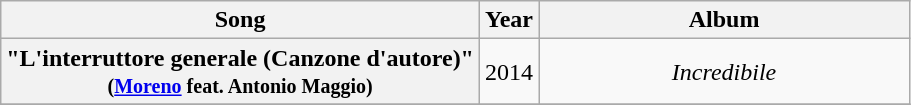<table class="wikitable plainrowheaders" style="text-align:center;" border="1">
<tr>
<th scope="col">Song</th>
<th scope="col">Year</th>
<th scope="col" style="width:15em;">Album</th>
</tr>
<tr>
<th scope="row">"L'interruttore generale (Canzone d'autore)"<br><small>(<a href='#'>Moreno</a> feat. Antonio Maggio)</small></th>
<td>2014</td>
<td><em>Incredibile</em></td>
</tr>
<tr>
</tr>
</table>
